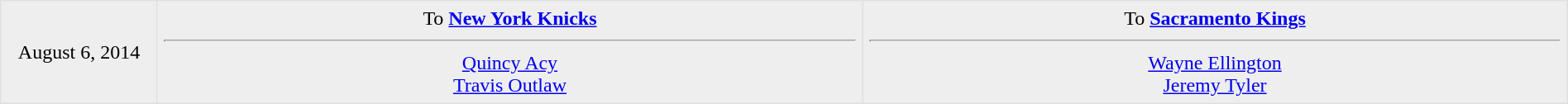<table border="1" style="border-collapse:collapse; text-align: center; width: 100%" cellpadding="5" bordercolor="#DFDFDF">
<tr bgcolor="eeeeee">
<td style="width:10%">August 6, 2014</td>
<td style="width:45%" valign="top">To <strong><a href='#'>New York Knicks</a></strong><hr><a href='#'>Quincy Acy</a><br><a href='#'>Travis Outlaw</a></td>
<td style="width:45%" valign="top">To <strong><a href='#'>Sacramento Kings</a></strong><hr><a href='#'>Wayne Ellington</a><br><a href='#'>Jeremy Tyler</a></td>
</tr>
</table>
